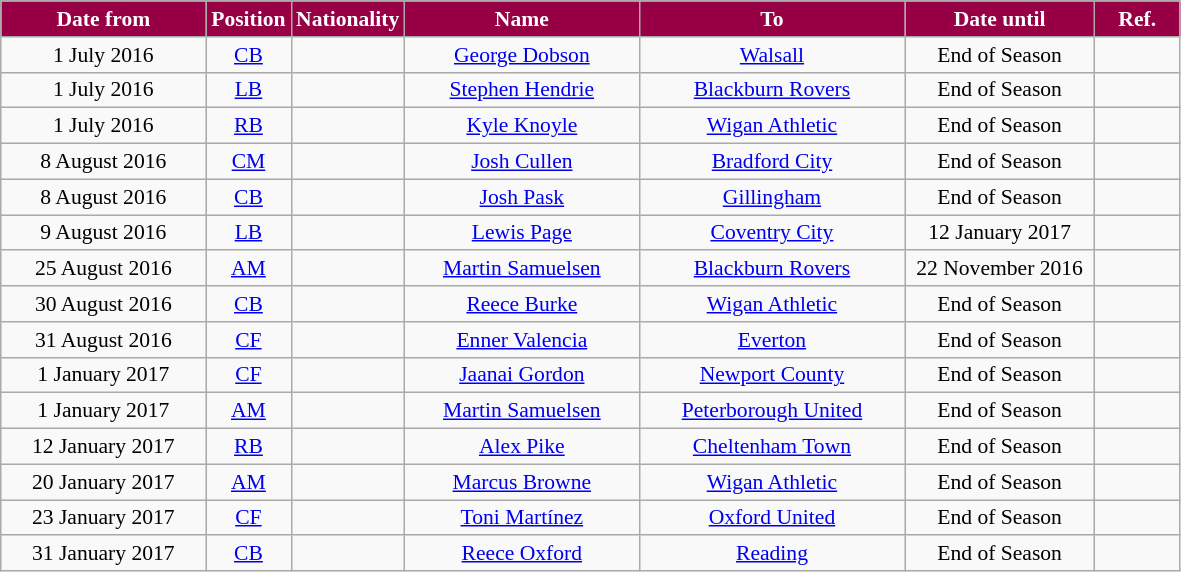<table class="wikitable" style="text-align:center; font-size:90%; ">
<tr>
<th style="background:#970045; color:#fff; width:130px;">Date from</th>
<th style="background:#970045; color:#fff; width:50px;">Position</th>
<th style="background:#970045; color:#fff; width:50px;">Nationality</th>
<th style="background:#970045; color:#fff; width:150px;">Name</th>
<th style="background:#970045; color:#fff; width:170px;">To</th>
<th style="background:#970045; color:#fff; width:120px;">Date until</th>
<th style="background:#970045; color:#fff; width:50px;">Ref.</th>
</tr>
<tr>
<td>1 July 2016</td>
<td><a href='#'>CB</a></td>
<td></td>
<td><a href='#'>George Dobson</a></td>
<td><a href='#'>Walsall</a></td>
<td>End of Season</td>
<td></td>
</tr>
<tr>
<td>1 July 2016</td>
<td><a href='#'>LB</a></td>
<td></td>
<td><a href='#'>Stephen Hendrie</a></td>
<td><a href='#'>Blackburn Rovers</a></td>
<td>End of Season</td>
<td></td>
</tr>
<tr>
<td>1 July 2016</td>
<td><a href='#'>RB</a></td>
<td></td>
<td><a href='#'>Kyle Knoyle</a></td>
<td><a href='#'>Wigan Athletic</a></td>
<td>End of Season</td>
<td></td>
</tr>
<tr>
<td>8 August 2016</td>
<td><a href='#'>CM</a></td>
<td></td>
<td><a href='#'>Josh Cullen</a></td>
<td><a href='#'>Bradford City</a></td>
<td>End of Season</td>
<td></td>
</tr>
<tr>
<td>8 August 2016</td>
<td><a href='#'>CB</a></td>
<td></td>
<td><a href='#'>Josh Pask</a></td>
<td><a href='#'>Gillingham</a></td>
<td>End of Season</td>
<td></td>
</tr>
<tr>
<td>9 August 2016</td>
<td><a href='#'>LB</a></td>
<td></td>
<td><a href='#'>Lewis Page</a></td>
<td><a href='#'>Coventry City</a></td>
<td>12 January 2017</td>
<td></td>
</tr>
<tr>
<td>25 August 2016</td>
<td><a href='#'>AM</a></td>
<td></td>
<td><a href='#'>Martin Samuelsen</a></td>
<td><a href='#'>Blackburn Rovers</a></td>
<td>22 November 2016</td>
<td></td>
</tr>
<tr>
<td>30 August 2016</td>
<td><a href='#'>CB</a></td>
<td></td>
<td><a href='#'>Reece Burke</a></td>
<td><a href='#'>Wigan Athletic</a></td>
<td>End of Season</td>
<td></td>
</tr>
<tr>
<td>31 August 2016</td>
<td><a href='#'>CF</a></td>
<td></td>
<td><a href='#'>Enner Valencia</a></td>
<td><a href='#'>Everton</a></td>
<td>End of Season</td>
<td></td>
</tr>
<tr>
<td>1 January 2017</td>
<td><a href='#'>CF</a></td>
<td></td>
<td><a href='#'>Jaanai Gordon</a></td>
<td><a href='#'>Newport County</a></td>
<td>End of Season</td>
<td></td>
</tr>
<tr>
<td>1 January 2017</td>
<td><a href='#'>AM</a></td>
<td></td>
<td><a href='#'>Martin Samuelsen</a></td>
<td><a href='#'>Peterborough United</a></td>
<td>End of Season</td>
<td></td>
</tr>
<tr>
<td>12 January 2017</td>
<td><a href='#'>RB</a></td>
<td></td>
<td><a href='#'>Alex Pike</a></td>
<td><a href='#'>Cheltenham Town</a></td>
<td>End of Season</td>
<td></td>
</tr>
<tr>
<td>20 January 2017</td>
<td><a href='#'>AM</a></td>
<td></td>
<td><a href='#'>Marcus Browne</a></td>
<td><a href='#'>Wigan Athletic</a></td>
<td>End of Season</td>
<td></td>
</tr>
<tr>
<td>23 January 2017</td>
<td><a href='#'>CF</a></td>
<td></td>
<td><a href='#'>Toni Martínez</a></td>
<td><a href='#'>Oxford United</a></td>
<td>End of Season</td>
<td></td>
</tr>
<tr>
<td>31 January 2017</td>
<td><a href='#'>CB</a></td>
<td></td>
<td><a href='#'>Reece Oxford</a></td>
<td><a href='#'>Reading</a></td>
<td>End of Season</td>
<td></td>
</tr>
</table>
